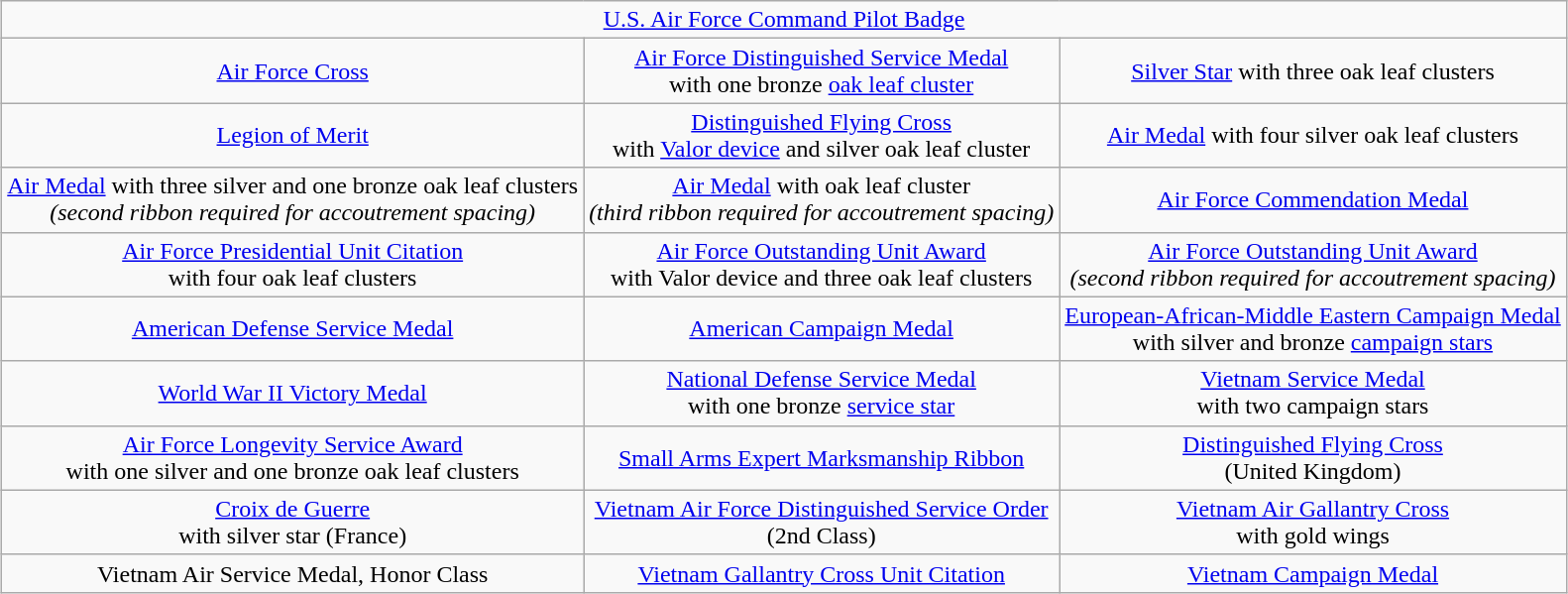<table class="wikitable" style="margin:1em auto; text-align:center;">
<tr>
<td colspan="3"><a href='#'>U.S. Air Force Command Pilot Badge</a></td>
</tr>
<tr>
<td><a href='#'>Air Force Cross</a></td>
<td><a href='#'>Air Force Distinguished Service Medal</a><br>with one bronze <a href='#'>oak leaf cluster</a></td>
<td><a href='#'>Silver Star</a> with three oak leaf clusters</td>
</tr>
<tr>
<td><a href='#'>Legion of Merit</a></td>
<td><a href='#'>Distinguished Flying Cross</a><br>with <a href='#'>Valor device</a> and silver oak leaf cluster</td>
<td><a href='#'>Air Medal</a> with four silver oak leaf clusters</td>
</tr>
<tr>
<td><a href='#'>Air Medal</a> with three silver and one bronze oak leaf clusters<br><em>(second ribbon required for accoutrement spacing)</em></td>
<td><a href='#'>Air Medal</a> with oak leaf cluster<br><em>(third ribbon required for accoutrement spacing)</em></td>
<td><a href='#'>Air Force Commendation Medal</a></td>
</tr>
<tr>
<td><a href='#'>Air Force Presidential Unit Citation</a><br>with four oak leaf clusters</td>
<td><a href='#'>Air Force Outstanding Unit Award</a><br>with Valor device and three oak leaf clusters</td>
<td><a href='#'>Air Force Outstanding Unit Award</a><br><em>(second ribbon required for accoutrement spacing)</em></td>
</tr>
<tr>
<td><a href='#'>American Defense Service Medal</a></td>
<td><a href='#'>American Campaign Medal</a></td>
<td><a href='#'>European-African-Middle Eastern Campaign Medal</a><br>with silver and bronze <a href='#'>campaign stars</a></td>
</tr>
<tr>
<td><a href='#'>World War II Victory Medal</a></td>
<td><a href='#'>National Defense Service Medal</a><br>with one bronze <a href='#'>service star</a></td>
<td><a href='#'>Vietnam Service Medal</a><br>with two campaign stars</td>
</tr>
<tr>
<td><a href='#'>Air Force Longevity Service Award</a><br>with one silver and one bronze oak leaf clusters</td>
<td><a href='#'>Small Arms Expert Marksmanship Ribbon</a></td>
<td><a href='#'>Distinguished Flying Cross</a><br>(United Kingdom)</td>
</tr>
<tr>
<td><a href='#'>Croix de Guerre</a><br>with silver star (France)</td>
<td><a href='#'>Vietnam Air Force Distinguished Service Order</a><br>(2nd Class)</td>
<td><a href='#'>Vietnam Air Gallantry Cross</a><br>with gold wings</td>
</tr>
<tr>
<td>Vietnam Air Service Medal, Honor Class</td>
<td><a href='#'>Vietnam Gallantry Cross Unit Citation</a></td>
<td><a href='#'>Vietnam Campaign Medal</a></td>
</tr>
</table>
